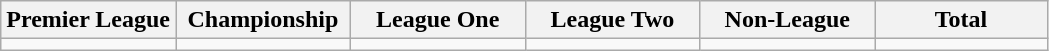<table class="wikitable">
<tr>
<th width="16.7%">Premier League</th>
<th width="16.7%">Championship</th>
<th width="16.7%">League One</th>
<th width="16.7%">League Two</th>
<th width="16.7%">Non-League</th>
<th width="16.7%">Total</th>
</tr>
<tr>
<td></td>
<td></td>
<td></td>
<td></td>
<td></td>
<td></td>
</tr>
</table>
